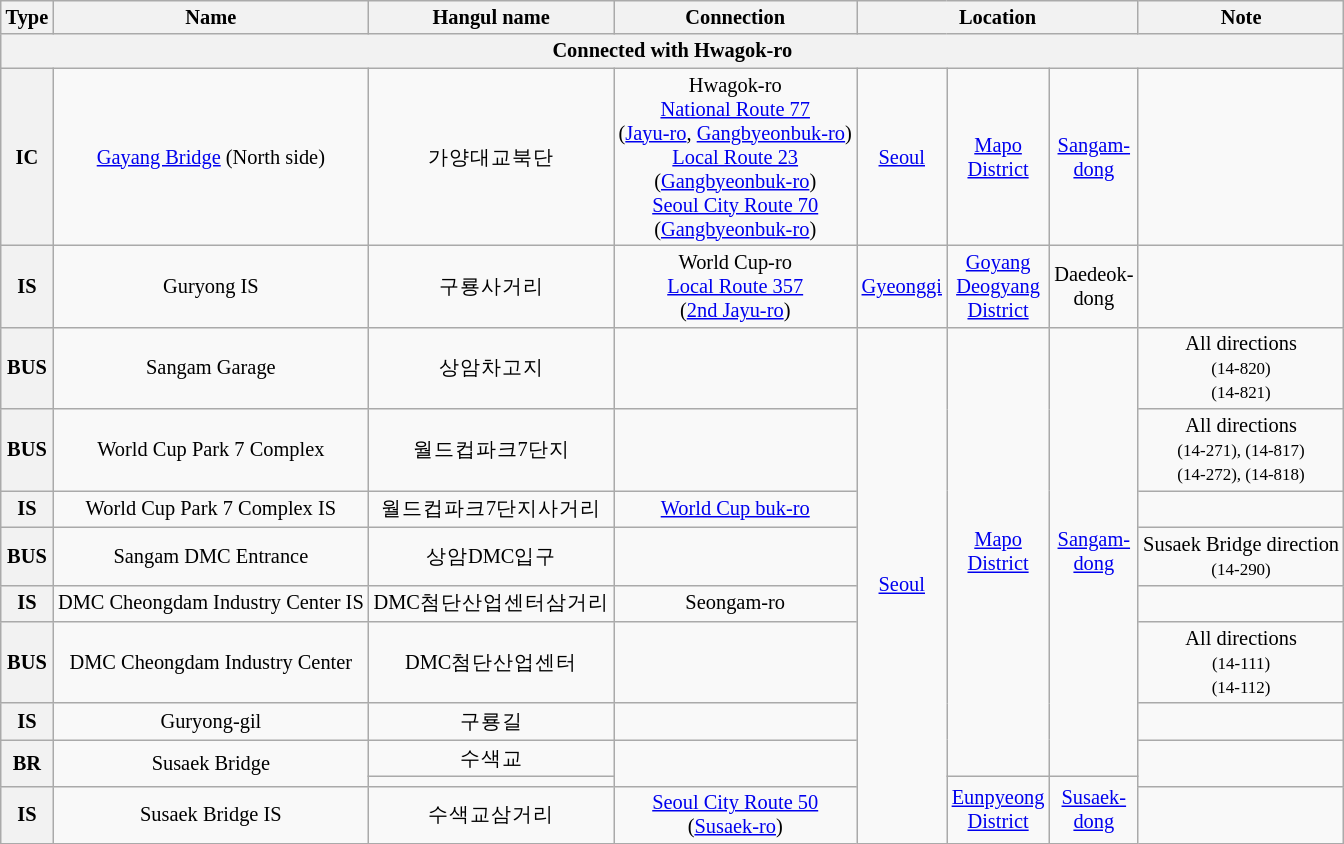<table class="wikitable" style="font-size: 85%; text-align: center;">
<tr>
<th>Type</th>
<th>Name </th>
<th>Hangul name</th>
<th>Connection</th>
<th colspan="3">Location</th>
<th>Note</th>
</tr>
<tr>
<th colspan="8">Connected with Hwagok-ro</th>
</tr>
<tr>
<th>IC</th>
<td><a href='#'>Gayang Bridge</a> (North side)</td>
<td>가양대교북단</td>
<td>Hwagok-ro<br><a href='#'>National Route 77</a><br>(<a href='#'>Jayu-ro</a>, <a href='#'>Gangbyeonbuk-ro</a>)<br><a href='#'>Local Route 23</a><br>(<a href='#'>Gangbyeonbuk-ro</a>)<br><a href='#'>Seoul City Route 70</a><br>(<a href='#'>Gangbyeonbuk-ro</a>)</td>
<td><a href='#'>Seoul</a></td>
<td><a href='#'>Mapo District</a></td>
<td><a href='#'>Sangam-dong</a></td>
<td></td>
</tr>
<tr>
<th>IS</th>
<td>Guryong IS</td>
<td>구룡사거리</td>
<td>World Cup-ro<br><a href='#'>Local Route 357</a><br>(<a href='#'>2nd Jayu-ro</a>)</td>
<td style="width: 1.2em;"><a href='#'>Gyeonggi</a></td>
<td style="width: 1.2em;"><a href='#'>Goyang</a> <a href='#'>Deogyang District</a></td>
<td style="width: 1.2em;">Daedeok-dong</td>
<td></td>
</tr>
<tr>
<th>BUS</th>
<td>Sangam Garage</td>
<td>상암차고지</td>
<td></td>
<td style="width: 1.2em;" rowspan="10"><a href='#'>Seoul</a></td>
<td style="width: 1.2em;" rowspan="8"><a href='#'>Mapo District</a></td>
<td style="width: 1.2em;" rowspan="8"><a href='#'>Sangam-dong</a></td>
<td>All directions<br><small>(14-820)<br>(14-821)</small></td>
</tr>
<tr>
<th>BUS</th>
<td>World Cup Park 7 Complex</td>
<td>월드컵파크7단지</td>
<td></td>
<td>All directions<br><small>(14-271), (14-817)<br>(14-272), (14-818)</small></td>
</tr>
<tr>
<th>IS</th>
<td>World Cup Park 7 Complex IS</td>
<td>월드컵파크7단지사거리</td>
<td><a href='#'>World Cup buk-ro</a></td>
<td></td>
</tr>
<tr>
<th>BUS</th>
<td>Sangam DMC Entrance</td>
<td>상암DMC입구</td>
<td></td>
<td>Susaek Bridge direction<br><small>(14-290)</small></td>
</tr>
<tr>
<th>IS</th>
<td>DMC Cheongdam Industry Center IS</td>
<td>DMC첨단산업센터삼거리</td>
<td>Seongam-ro</td>
<td></td>
</tr>
<tr>
<th>BUS</th>
<td>DMC Cheongdam Industry Center</td>
<td>DMC첨단산업센터</td>
<td></td>
<td>All directions<br><small>(14-111)<br>(14-112)</small></td>
</tr>
<tr>
<th>IS</th>
<td>Guryong-gil</td>
<td>구룡길</td>
<td></td>
<td></td>
</tr>
<tr>
<th rowspan="2">BR</th>
<td rowspan="2">Susaek Bridge</td>
<td rowspan=>수색교</td>
<td rowspan="2"></td>
<td rowspan="2"></td>
</tr>
<tr>
<td></td>
<td style="width: 1.2em;" rowspan="2"><a href='#'>Eunpyeong District</a></td>
<td style="width: 1.2em;" rowspan="2"><a href='#'>Susaek-dong</a></td>
</tr>
<tr>
<th>IS</th>
<td>Susaek Bridge IS</td>
<td>수색교삼거리</td>
<td><a href='#'>Seoul City Route 50</a><br>(<a href='#'>Susaek-ro</a>)</td>
<td></td>
</tr>
</table>
